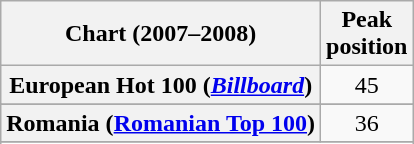<table class="wikitable sortable plainrowheaders" style="text-align:center">
<tr>
<th scope="col">Chart (2007–2008)</th>
<th scope="col">Peak<br>position</th>
</tr>
<tr>
<th scope="row">European Hot 100 (<a href='#'><em>Billboard</em></a>)</th>
<td>45</td>
</tr>
<tr>
</tr>
<tr>
</tr>
<tr>
</tr>
<tr>
</tr>
<tr>
<th scope="row">Romania (<a href='#'>Romanian Top 100</a>)</th>
<td>36</td>
</tr>
<tr>
</tr>
<tr>
</tr>
<tr>
</tr>
<tr>
</tr>
</table>
